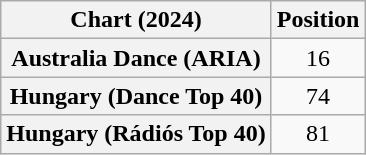<table class="wikitable plainrowheaders" style="text-align:center">
<tr>
<th scope="col">Chart (2024)</th>
<th scope="col">Position</th>
</tr>
<tr>
<th scope="row">Australia Dance (ARIA)</th>
<td>16</td>
</tr>
<tr>
<th scope="row">Hungary (Dance Top 40)</th>
<td>74</td>
</tr>
<tr>
<th scope="row">Hungary (Rádiós Top 40)</th>
<td>81</td>
</tr>
</table>
